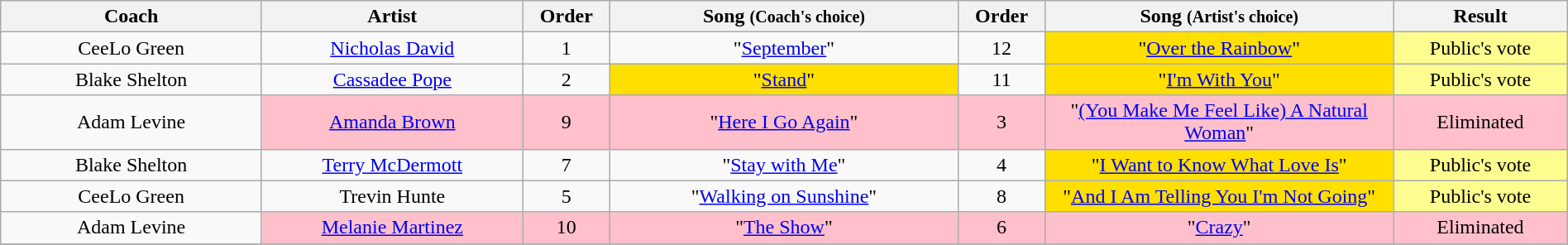<table class="wikitable" style="text-align:center; width:100%;">
<tr>
<th width="15%">Coach</th>
<th width="15%">Artist</th>
<th width="05%">Order</th>
<th width="20%">Song <small>(Coach's choice)</small></th>
<th width="05%">Order</th>
<th width="20%">Song <small>(Artist's choice)</small></th>
<th width="10%">Result</th>
</tr>
<tr>
<td scope="row">CeeLo Green</td>
<td><a href='#'>Nicholas David</a></td>
<td>1</td>
<td>"<a href='#'>September</a>"</td>
<td>12</td>
<td style="background:#FEDF00;">"<a href='#'>Over the Rainbow</a>"</td>
<td style="background:#fdfc8f;">Public's vote</td>
</tr>
<tr>
<td scope="row">Blake Shelton</td>
<td><a href='#'>Cassadee Pope</a></td>
<td>2</td>
<td style="background:#FEDF00;">"<a href='#'>Stand</a>"</td>
<td>11</td>
<td style="background:#FEDF00;">"<a href='#'>I'm With You</a>"</td>
<td style="background:#fdfc8f;">Public's vote</td>
</tr>
<tr>
<td scope="row">Adam Levine</td>
<td style="background:pink;"><a href='#'>Amanda Brown</a></td>
<td style="background:pink;">9</td>
<td style="background:pink;">"<a href='#'>Here I Go Again</a>"</td>
<td style="background:pink;">3</td>
<td style="background:pink;">"<a href='#'>(You Make Me Feel Like) A Natural Woman</a>"</td>
<td style="background:pink;">Eliminated</td>
</tr>
<tr>
<td scope="row">Blake Shelton</td>
<td><a href='#'>Terry McDermott</a></td>
<td>7</td>
<td>"<a href='#'>Stay with Me</a>"</td>
<td>4</td>
<td style="background:#FEDF00;">"<a href='#'>I Want to Know What Love Is</a>"</td>
<td style="background:#fdfc8f;">Public's vote</td>
</tr>
<tr>
<td>CeeLo Green</td>
<td>Trevin Hunte</td>
<td>5</td>
<td>"<a href='#'>Walking on Sunshine</a>"</td>
<td>8</td>
<td style="background:#FEDF00;">"<a href='#'>And I Am Telling You I'm Not Going</a>"</td>
<td style="background:#fdfc8f;">Public's vote</td>
</tr>
<tr>
<td scope="row">Adam Levine</td>
<td style="background:pink;"><a href='#'>Melanie Martinez</a></td>
<td style="background:pink;">10</td>
<td style="background:pink;">"<a href='#'>The Show</a>"</td>
<td style="background:pink;">6</td>
<td style="background:pink;">"<a href='#'>Crazy</a>"</td>
<td style="background:pink;">Eliminated</td>
</tr>
<tr>
</tr>
</table>
